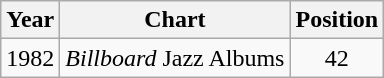<table class="wikitable">
<tr>
<th>Year</th>
<th>Chart</th>
<th>Position</th>
</tr>
<tr>
<td>1982</td>
<td><em>Billboard</em> Jazz Albums</td>
<td align="center">42</td>
</tr>
</table>
